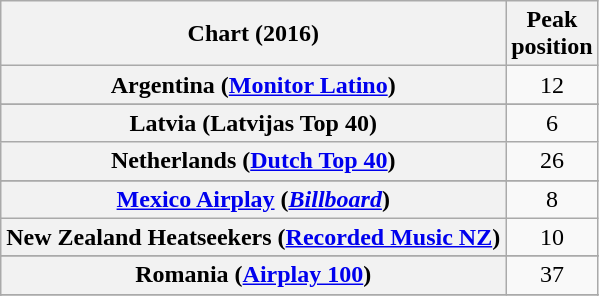<table class="wikitable sortable plainrowheaders" style="text-align:center">
<tr>
<th scope="col">Chart (2016)</th>
<th scope="col">Peak<br>position</th>
</tr>
<tr>
<th scope="row">Argentina (<a href='#'>Monitor Latino</a>)</th>
<td>12</td>
</tr>
<tr>
</tr>
<tr>
</tr>
<tr>
</tr>
<tr>
</tr>
<tr>
</tr>
<tr>
</tr>
<tr>
</tr>
<tr>
</tr>
<tr>
</tr>
<tr>
</tr>
<tr>
</tr>
<tr>
</tr>
<tr>
<th scope="row">Latvia (Latvijas Top 40)</th>
<td>6</td>
</tr>
<tr>
<th scope="row">Netherlands (<a href='#'>Dutch Top 40</a>)</th>
<td>26</td>
</tr>
<tr>
</tr>
<tr>
<th scope="row"><a href='#'>Mexico Airplay</a> (<em><a href='#'>Billboard</a></em>)</th>
<td>8</td>
</tr>
<tr>
<th scope="row">New Zealand Heatseekers (<a href='#'>Recorded Music NZ</a>)</th>
<td>10</td>
</tr>
<tr>
</tr>
<tr>
<th scope="row">Romania (<a href='#'>Airplay 100</a>)</th>
<td>37</td>
</tr>
<tr>
</tr>
<tr>
</tr>
<tr>
</tr>
<tr>
</tr>
<tr>
</tr>
<tr>
</tr>
</table>
